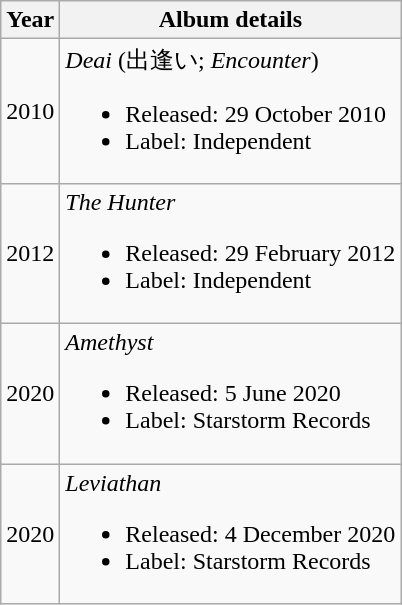<table class="wikitable">
<tr>
<th style="font-weight: bold;">Year</th>
<th style="font-weight: bold;">Album details</th>
</tr>
<tr>
<td>2010</td>
<td><em>Deai</em> (出逢い; <em>Encounter</em>)<br><ul><li>Released: 29 October 2010</li><li>Label: Independent</li></ul></td>
</tr>
<tr>
<td>2012</td>
<td><em>The Hunter</em><br><ul><li>Released: 29 February 2012</li><li>Label: Independent</li></ul></td>
</tr>
<tr>
<td>2020</td>
<td><em>Amethyst</em><br><ul><li>Released: 5 June 2020</li><li>Label: Starstorm Records</li></ul></td>
</tr>
<tr>
<td>2020</td>
<td><em>Leviathan</em><br><ul><li>Released: 4 December 2020</li><li>Label: Starstorm Records</li></ul></td>
</tr>
</table>
